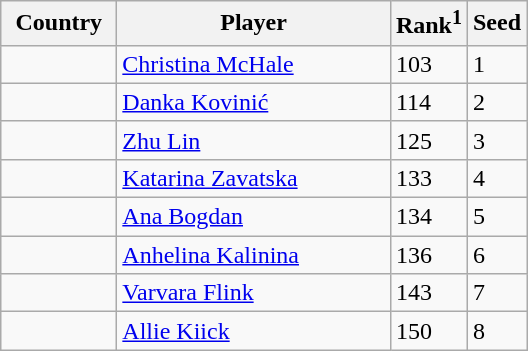<table class="sortable wikitable">
<tr>
<th width="70">Country</th>
<th width="175">Player</th>
<th>Rank<sup>1</sup></th>
<th>Seed</th>
</tr>
<tr>
<td></td>
<td><a href='#'>Christina McHale</a></td>
<td>103</td>
<td>1</td>
</tr>
<tr>
<td></td>
<td><a href='#'>Danka Kovinić</a></td>
<td>114</td>
<td>2</td>
</tr>
<tr>
<td></td>
<td><a href='#'>Zhu Lin</a></td>
<td>125</td>
<td>3</td>
</tr>
<tr>
<td></td>
<td><a href='#'>Katarina Zavatska</a></td>
<td>133</td>
<td>4</td>
</tr>
<tr>
<td></td>
<td><a href='#'>Ana Bogdan</a></td>
<td>134</td>
<td>5</td>
</tr>
<tr>
<td></td>
<td><a href='#'>Anhelina Kalinina</a></td>
<td>136</td>
<td>6</td>
</tr>
<tr>
<td></td>
<td><a href='#'>Varvara Flink</a></td>
<td>143</td>
<td>7</td>
</tr>
<tr>
<td></td>
<td><a href='#'>Allie Kiick</a></td>
<td>150</td>
<td>8</td>
</tr>
</table>
